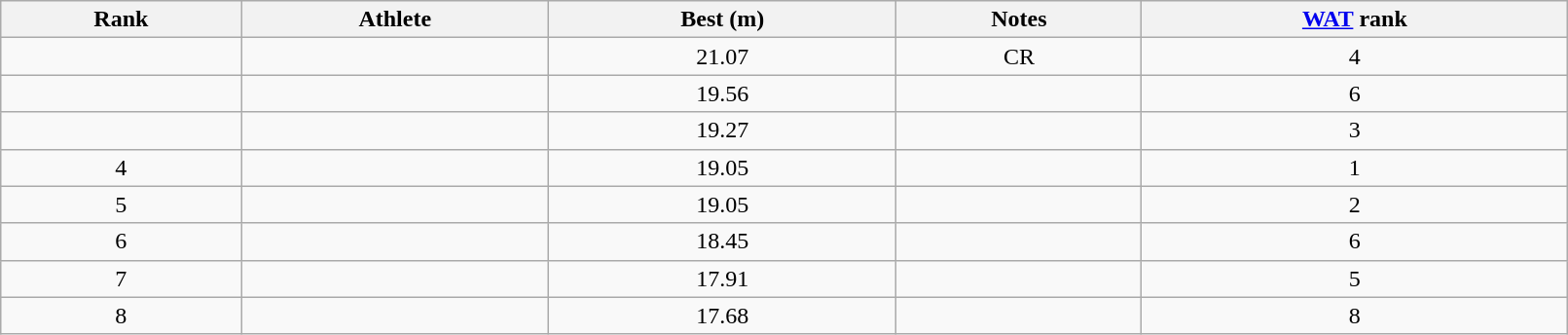<table class="wikitable"  width=85%>
<tr>
<th>Rank</th>
<th>Athlete</th>
<th>Best (m)</th>
<th>Notes</th>
<th><a href='#'>WAT</a> rank</th>
</tr>
<tr align="center">
<td></td>
<td align="left"></td>
<td>21.07</td>
<td>CR</td>
<td>4</td>
</tr>
<tr align="center">
<td></td>
<td align="left"></td>
<td>19.56</td>
<td></td>
<td>6</td>
</tr>
<tr align="center">
<td></td>
<td align="left"></td>
<td>19.27</td>
<td></td>
<td>3</td>
</tr>
<tr align="center">
<td>4</td>
<td align="left"></td>
<td>19.05</td>
<td></td>
<td>1</td>
</tr>
<tr align="center">
<td>5</td>
<td align="left"></td>
<td>19.05</td>
<td></td>
<td>2</td>
</tr>
<tr align="center">
<td>6</td>
<td align="left"></td>
<td>18.45</td>
<td></td>
<td>6</td>
</tr>
<tr align="center">
<td>7</td>
<td align="left"></td>
<td>17.91</td>
<td></td>
<td>5</td>
</tr>
<tr align="center">
<td>8</td>
<td align="left"></td>
<td>17.68</td>
<td></td>
<td>8</td>
</tr>
</table>
